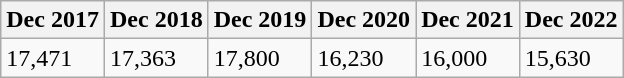<table class="wikitable">
<tr>
<th>Dec 2017</th>
<th>Dec 2018</th>
<th>Dec 2019</th>
<th>Dec 2020</th>
<th>Dec 2021</th>
<th>Dec 2022</th>
</tr>
<tr>
<td>17,471</td>
<td>17,363</td>
<td>17,800</td>
<td>16,230</td>
<td>16,000</td>
<td>15,630</td>
</tr>
</table>
